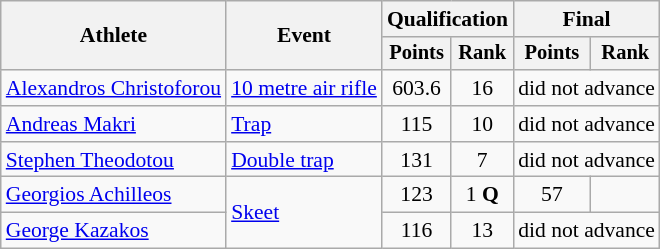<table class="wikitable" style="font-size:90%">
<tr>
<th rowspan=2>Athlete</th>
<th rowspan=2>Event</th>
<th colspan=2>Qualification</th>
<th colspan=2>Final</th>
</tr>
<tr style="font-size:95%">
<th>Points</th>
<th>Rank</th>
<th>Points</th>
<th>Rank</th>
</tr>
<tr align=center>
<td align=left><a href='#'>Alexandros Christoforou</a></td>
<td align=left><a href='#'>10 metre air rifle</a></td>
<td>603.6</td>
<td>16</td>
<td colspan=2>did not advance</td>
</tr>
<tr align=center>
<td align=left><a href='#'>Andreas Makri</a></td>
<td align=left><a href='#'>Trap</a></td>
<td>115</td>
<td>10</td>
<td colspan=2>did not advance</td>
</tr>
<tr align=center>
<td align=left><a href='#'>Stephen Theodotou</a></td>
<td align=left><a href='#'>Double trap</a></td>
<td>131</td>
<td>7</td>
<td colspan=2>did not advance</td>
</tr>
<tr align=center>
<td align=left><a href='#'>Georgios Achilleos</a></td>
<td align=left rowspan=2><a href='#'>Skeet</a></td>
<td>123</td>
<td>1 <strong>Q</strong></td>
<td>57</td>
<td></td>
</tr>
<tr align=center>
<td align=left><a href='#'>George Kazakos</a></td>
<td>116</td>
<td>13</td>
<td colspan=2>did not advance</td>
</tr>
</table>
